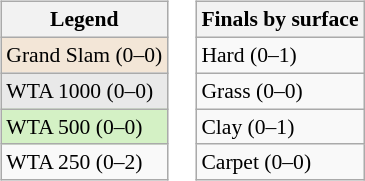<table>
<tr valign=top>
<td><br><table class=wikitable style=font-size:90%>
<tr>
<th>Legend</th>
</tr>
<tr>
<td bgcolor=f3e6d7>Grand Slam (0–0)</td>
</tr>
<tr>
<td bgcolor=e9e9e9>WTA 1000 (0–0)</td>
</tr>
<tr>
<td bgcolor=d4f1c5>WTA 500 (0–0)</td>
</tr>
<tr>
<td>WTA 250 (0–2)</td>
</tr>
</table>
</td>
<td><br><table class=wikitable style=font-size:90%>
<tr>
<th>Finals by surface</th>
</tr>
<tr>
<td>Hard (0–1)</td>
</tr>
<tr>
<td>Grass (0–0)</td>
</tr>
<tr>
<td>Clay (0–1)</td>
</tr>
<tr>
<td>Carpet (0–0)</td>
</tr>
</table>
</td>
</tr>
</table>
